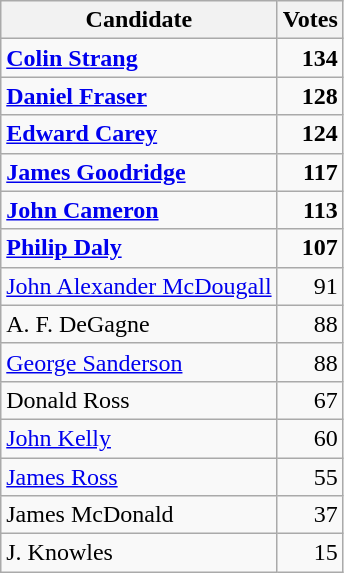<table class="wikitable">
<tr>
<th>Candidate</th>
<th>Votes</th>
</tr>
<tr>
<td><strong><a href='#'>Colin Strang</a></strong></td>
<td align="right"><strong>134</strong></td>
</tr>
<tr>
<td><strong><a href='#'>Daniel Fraser</a></strong></td>
<td align="right"><strong>128</strong></td>
</tr>
<tr>
<td><strong><a href='#'>Edward Carey</a></strong></td>
<td align="right"><strong>124</strong></td>
</tr>
<tr>
<td><strong><a href='#'>James Goodridge</a></strong></td>
<td align="right"><strong>117</strong></td>
</tr>
<tr>
<td><strong><a href='#'>John Cameron</a></strong></td>
<td align="right"><strong>113</strong></td>
</tr>
<tr>
<td><strong><a href='#'>Philip Daly</a></strong></td>
<td align="right"><strong>107</strong></td>
</tr>
<tr>
<td><a href='#'>John Alexander McDougall</a></td>
<td align="right">91</td>
</tr>
<tr>
<td>A. F. DeGagne</td>
<td align="right">88</td>
</tr>
<tr>
<td><a href='#'>George Sanderson</a></td>
<td align="right">88</td>
</tr>
<tr>
<td>Donald Ross</td>
<td align="right">67</td>
</tr>
<tr>
<td><a href='#'>John Kelly</a></td>
<td align="right">60</td>
</tr>
<tr>
<td><a href='#'>James Ross</a></td>
<td align="right">55</td>
</tr>
<tr>
<td>James McDonald</td>
<td align="right">37</td>
</tr>
<tr>
<td>J. Knowles</td>
<td align="right">15</td>
</tr>
</table>
